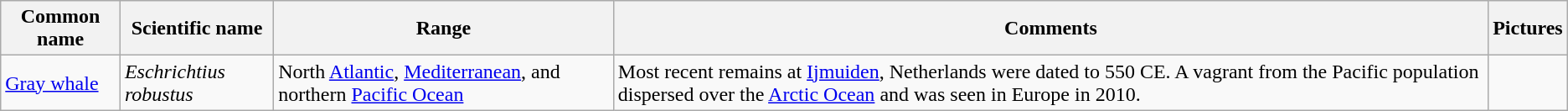<table class="wikitable">
<tr>
<th>Common name</th>
<th>Scientific name</th>
<th>Range</th>
<th class="unsortable">Comments</th>
<th class="unsortable">Pictures</th>
</tr>
<tr>
<td><a href='#'>Gray whale</a></td>
<td><em>Eschrichtius robustus</em></td>
<td>North <a href='#'>Atlantic</a>, <a href='#'>Mediterranean</a>, and northern <a href='#'>Pacific Ocean</a></td>
<td>Most recent remains at <a href='#'>Ijmuiden</a>, Netherlands were dated to 550 CE. A vagrant from the Pacific population dispersed over the <a href='#'>Arctic Ocean</a> and was seen in Europe in 2010.</td>
<td></td>
</tr>
</table>
